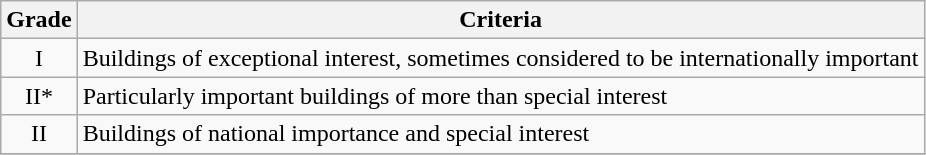<table class="wikitable" border="1">
<tr>
<th>Grade</th>
<th>Criteria</th>
</tr>
<tr>
<td align="center" >I</td>
<td>Buildings of exceptional interest, sometimes considered to be internationally important</td>
</tr>
<tr>
<td align="center" >II*</td>
<td>Particularly important buildings of more than special interest</td>
</tr>
<tr>
<td align="center" >II</td>
<td>Buildings of national importance and special interest</td>
</tr>
<tr>
</tr>
</table>
